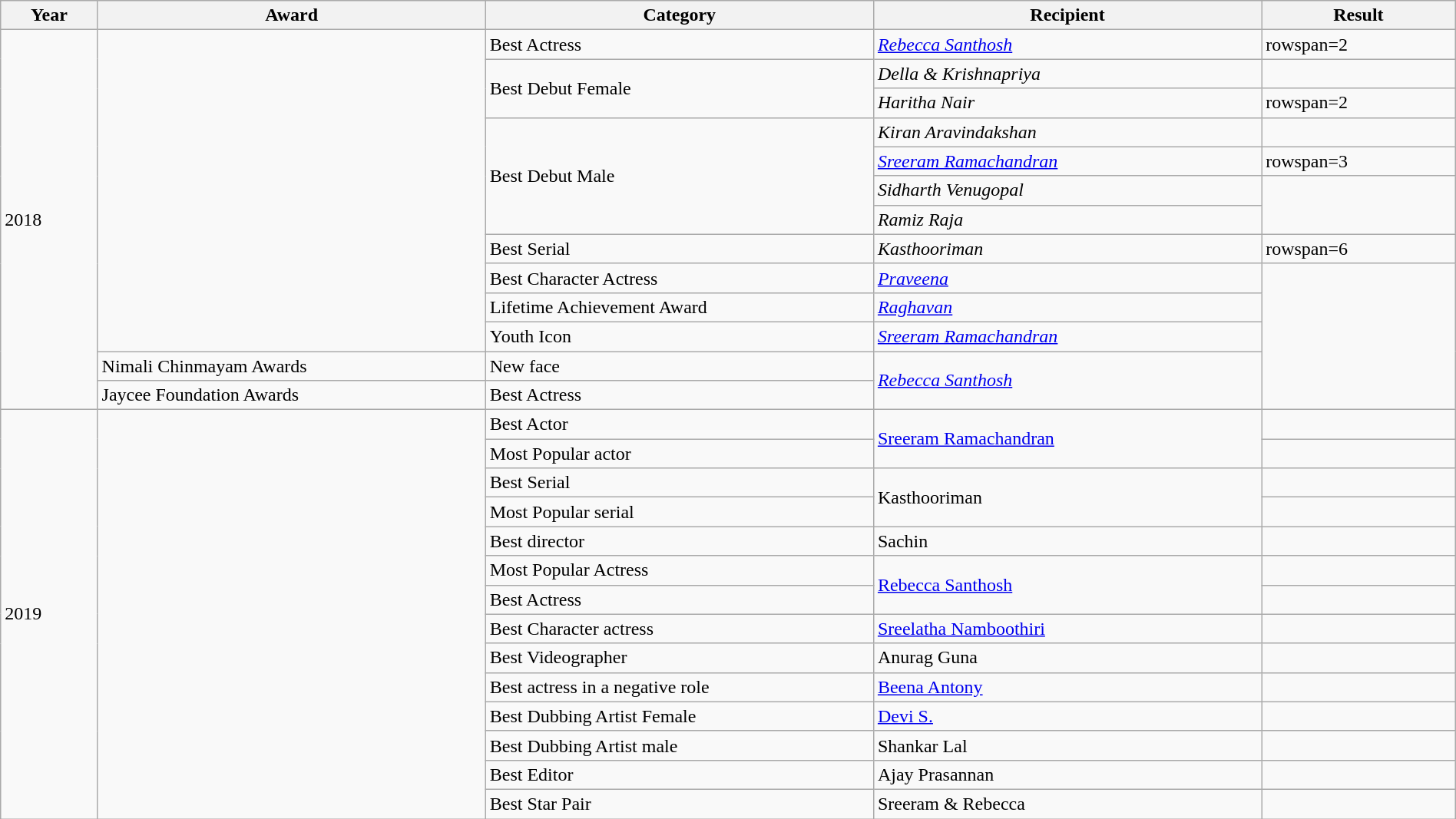<table class="wikitable" width=100%>
<tr>
<th width=5%>Year</th>
<th width=20%>Award</th>
<th width=20%>Category</th>
<th width=20%>Recipient</th>
<th width=10%>Result</th>
</tr>
<tr>
<td rowspan="13">2018</td>
<td rowspan="11"></td>
<td>Best Actress</td>
<td><em><a href='#'>Rebecca Santhosh</a></em></td>
<td>rowspan=2 </td>
</tr>
<tr>
<td rowspan="2">Best Debut Female</td>
<td><em>Della & Krishnapriya</em></td>
</tr>
<tr>
<td><em>Haritha Nair</em></td>
<td>rowspan=2 </td>
</tr>
<tr>
<td rowspan=4>Best Debut Male</td>
<td><em>Kiran Aravindakshan</em></td>
</tr>
<tr>
<td><em><a href='#'>Sreeram Ramachandran</a></em></td>
<td>rowspan=3 </td>
</tr>
<tr>
<td><em>Sidharth Venugopal</em></td>
</tr>
<tr>
<td><em>Ramiz Raja</em></td>
</tr>
<tr>
<td>Best Serial</td>
<td><em>Kasthooriman</em></td>
<td>rowspan=6 </td>
</tr>
<tr>
<td>Best Character Actress</td>
<td><em><a href='#'>Praveena</a></em></td>
</tr>
<tr>
<td>Lifetime Achievement Award</td>
<td><em><a href='#'>Raghavan</a></em></td>
</tr>
<tr>
<td>Youth Icon</td>
<td><em><a href='#'>Sreeram Ramachandran</a></em></td>
</tr>
<tr>
<td>Nimali Chinmayam Awards</td>
<td>New face</td>
<td rowspan=2><em><a href='#'>Rebecca Santhosh</a></em></td>
</tr>
<tr>
<td>Jaycee Foundation Awards</td>
<td>Best Actress</td>
</tr>
<tr>
<td rowspan="16">2019</td>
<td rowspan="14"></td>
<td>Best Actor</td>
<td rowspan=2><a href='#'>Sreeram Ramachandran</a></td>
<td></td>
</tr>
<tr>
<td>Most Popular actor</td>
<td></td>
</tr>
<tr>
<td>Best Serial</td>
<td rowspan=2>Kasthooriman</td>
<td></td>
</tr>
<tr>
<td>Most Popular serial</td>
<td></td>
</tr>
<tr>
<td>Best director</td>
<td>Sachin</td>
<td></td>
</tr>
<tr>
<td>Most Popular Actress</td>
<td rowspan=2><a href='#'>Rebecca Santhosh</a></td>
<td></td>
</tr>
<tr>
<td>Best Actress</td>
<td></td>
</tr>
<tr>
<td>Best Character actress</td>
<td><a href='#'>Sreelatha Namboothiri</a></td>
<td></td>
</tr>
<tr>
<td>Best Videographer</td>
<td>Anurag Guna</td>
<td></td>
</tr>
<tr>
<td>Best actress in a negative role</td>
<td><a href='#'>Beena Antony</a></td>
<td></td>
</tr>
<tr>
<td>Best Dubbing Artist Female</td>
<td><a href='#'>Devi S.</a></td>
<td></td>
</tr>
<tr>
<td>Best Dubbing Artist male</td>
<td>Shankar Lal</td>
<td></td>
</tr>
<tr>
<td>Best Editor</td>
<td>Ajay Prasannan</td>
<td></td>
</tr>
<tr>
<td>Best Star Pair</td>
<td>Sreeram & Rebecca</td>
<td></td>
</tr>
</table>
